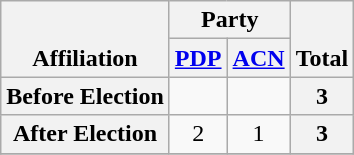<table class=wikitable style="text-align:center">
<tr style="vertical-align:bottom;">
<th rowspan=2>Affiliation</th>
<th colspan=2>Party</th>
<th rowspan=2>Total</th>
</tr>
<tr>
<th><a href='#'>PDP</a></th>
<th><a href='#'>ACN</a></th>
</tr>
<tr>
<th>Before Election</th>
<td></td>
<td></td>
<th>3</th>
</tr>
<tr>
<th>After Election</th>
<td>2</td>
<td>1</td>
<th>3</th>
</tr>
<tr>
</tr>
</table>
